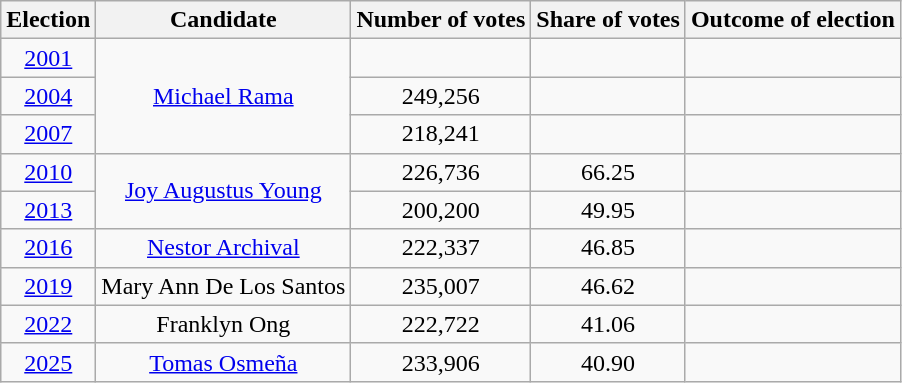<table class=wikitable style="text-align:center;">
<tr>
<th>Election</th>
<th>Candidate</th>
<th>Number of votes</th>
<th>Share of votes</th>
<th>Outcome of election</th>
</tr>
<tr>
<td><a href='#'>2001</a></td>
<td rowspan="3"><a href='#'>Michael Rama</a></td>
<td></td>
<td></td>
<td></td>
</tr>
<tr>
<td><a href='#'>2004</a></td>
<td>249,256</td>
<td></td>
<td></td>
</tr>
<tr>
<td><a href='#'>2007</a></td>
<td>218,241</td>
<td></td>
<td></td>
</tr>
<tr>
<td><a href='#'>2010</a></td>
<td rowspan="2 "><a href='#'>Joy Augustus Young</a></td>
<td>226,736</td>
<td>66.25</td>
<td></td>
</tr>
<tr>
<td><a href='#'>2013</a></td>
<td>200,200</td>
<td>49.95</td>
<td></td>
</tr>
<tr>
<td><a href='#'>2016</a></td>
<td><a href='#'>Nestor Archival</a></td>
<td>222,337</td>
<td>46.85</td>
<td></td>
</tr>
<tr>
<td><a href='#'>2019</a></td>
<td>Mary Ann De Los Santos</td>
<td>235,007</td>
<td>46.62</td>
<td></td>
</tr>
<tr>
<td><a href='#'>2022</a></td>
<td>Franklyn Ong</td>
<td>222,722</td>
<td>41.06</td>
<td></td>
</tr>
<tr>
<td><a href='#'>2025</a></td>
<td><a href='#'>Tomas Osmeña</a></td>
<td>233,906</td>
<td>40.90</td>
<td></td>
</tr>
</table>
